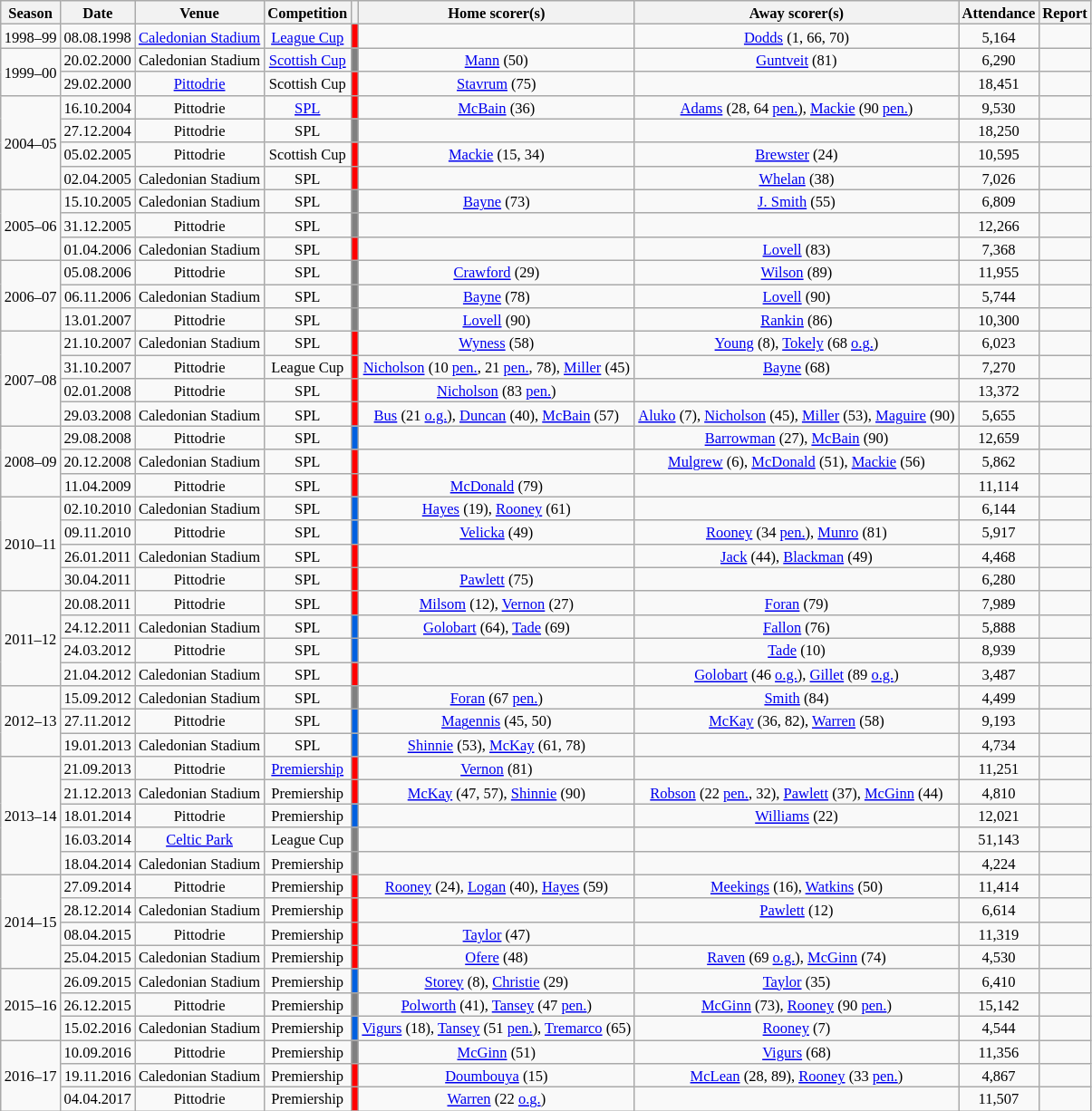<table class="wikitable"  style="text-align: center; font-size: 11px">
<tr>
<th>Season</th>
<th>Date</th>
<th>Venue</th>
<th>Competition</th>
<th></th>
<th>Home scorer(s)</th>
<th>Away scorer(s)</th>
<th>Attendance</th>
<th>Report</th>
</tr>
<tr>
<td>1998–99</td>
<td>08.08.1998</td>
<td><a href='#'>Caledonian Stadium</a></td>
<td><a href='#'>League Cup</a></td>
<td bgcolor=FF0000></td>
<td></td>
<td><a href='#'>Dodds</a> (1, 66, 70)</td>
<td>5,164</td>
<td></td>
</tr>
<tr>
<td rowspan=2>1999–00</td>
<td>20.02.2000</td>
<td>Caledonian Stadium</td>
<td><a href='#'>Scottish Cup</a></td>
<td bgcolor=808080></td>
<td><a href='#'>Mann</a> (50)</td>
<td><a href='#'>Guntveit</a> (81)</td>
<td>6,290</td>
<td></td>
</tr>
<tr>
<td>29.02.2000</td>
<td><a href='#'>Pittodrie</a></td>
<td>Scottish Cup</td>
<td bgcolor=FF0000></td>
<td><a href='#'>Stavrum</a> (75)</td>
<td></td>
<td>18,451</td>
<td></td>
</tr>
<tr>
<td rowspan=4>2004–05</td>
<td>16.10.2004</td>
<td>Pittodrie</td>
<td><a href='#'>SPL</a></td>
<td bgcolor=FF0000></td>
<td><a href='#'>McBain</a> (36)</td>
<td><a href='#'>Adams</a> (28, 64 <a href='#'>pen.</a>), <a href='#'>Mackie</a> (90 <a href='#'>pen.</a>)</td>
<td>9,530</td>
<td></td>
</tr>
<tr>
<td>27.12.2004</td>
<td>Pittodrie</td>
<td>SPL</td>
<td bgcolor=808080></td>
<td></td>
<td></td>
<td>18,250</td>
<td></td>
</tr>
<tr>
<td>05.02.2005</td>
<td>Pittodrie</td>
<td>Scottish Cup</td>
<td bgcolor=FF0000></td>
<td><a href='#'>Mackie</a> (15, 34)</td>
<td><a href='#'>Brewster</a> (24)</td>
<td>10,595</td>
<td></td>
</tr>
<tr>
<td>02.04.2005</td>
<td>Caledonian Stadium</td>
<td>SPL</td>
<td bgcolor=FF0000></td>
<td></td>
<td><a href='#'>Whelan</a> (38)</td>
<td>7,026</td>
<td></td>
</tr>
<tr>
<td rowspan=3>2005–06</td>
<td>15.10.2005</td>
<td>Caledonian Stadium</td>
<td>SPL</td>
<td bgcolor=808080></td>
<td><a href='#'>Bayne</a> (73)</td>
<td><a href='#'>J. Smith</a> (55)</td>
<td>6,809</td>
<td></td>
</tr>
<tr>
<td>31.12.2005</td>
<td>Pittodrie</td>
<td>SPL</td>
<td bgcolor=808080></td>
<td></td>
<td></td>
<td>12,266</td>
<td></td>
</tr>
<tr>
<td>01.04.2006</td>
<td>Caledonian Stadium</td>
<td>SPL</td>
<td bgcolor=FF0000></td>
<td></td>
<td><a href='#'>Lovell</a> (83)</td>
<td>7,368</td>
<td></td>
</tr>
<tr>
<td rowspan=3>2006–07</td>
<td>05.08.2006</td>
<td>Pittodrie</td>
<td>SPL</td>
<td bgcolor=808080></td>
<td><a href='#'>Crawford</a> (29)</td>
<td><a href='#'>Wilson</a> (89)</td>
<td>11,955</td>
<td></td>
</tr>
<tr>
<td>06.11.2006</td>
<td>Caledonian Stadium</td>
<td>SPL</td>
<td bgcolor=808080></td>
<td><a href='#'>Bayne</a> (78)</td>
<td><a href='#'>Lovell</a> (90)</td>
<td>5,744</td>
<td></td>
</tr>
<tr>
<td>13.01.2007</td>
<td>Pittodrie</td>
<td>SPL</td>
<td bgcolor=808080></td>
<td><a href='#'>Lovell</a> (90)</td>
<td><a href='#'>Rankin</a> (86)</td>
<td>10,300</td>
<td></td>
</tr>
<tr>
<td rowspan=4>2007–08</td>
<td>21.10.2007</td>
<td>Caledonian Stadium</td>
<td>SPL</td>
<td bgcolor=FF0000></td>
<td><a href='#'>Wyness</a> (58)</td>
<td><a href='#'>Young</a> (8), <a href='#'>Tokely</a> (68 <a href='#'>o.g.</a>)</td>
<td>6,023</td>
<td></td>
</tr>
<tr>
<td>31.10.2007</td>
<td>Pittodrie</td>
<td>League Cup</td>
<td bgcolor=FF0000></td>
<td><a href='#'>Nicholson</a> (10 <a href='#'>pen.</a>, 21 <a href='#'>pen.</a>, 78), <a href='#'>Miller</a> (45)</td>
<td><a href='#'>Bayne</a> (68)</td>
<td>7,270</td>
<td></td>
</tr>
<tr>
<td>02.01.2008</td>
<td>Pittodrie</td>
<td>SPL</td>
<td bgcolor=FF0000></td>
<td><a href='#'>Nicholson</a> (83 <a href='#'>pen.</a>)</td>
<td></td>
<td>13,372</td>
<td></td>
</tr>
<tr>
<td>29.03.2008</td>
<td>Caledonian Stadium</td>
<td>SPL</td>
<td bgcolor=FF0000></td>
<td><a href='#'>Bus</a> (21 <a href='#'>o.g.</a>), <a href='#'>Duncan</a> (40), <a href='#'>McBain</a> (57)</td>
<td><a href='#'>Aluko</a> (7), <a href='#'>Nicholson</a> (45), <a href='#'>Miller</a> (53), <a href='#'>Maguire</a> (90)</td>
<td>5,655</td>
<td></td>
</tr>
<tr>
<td rowspan=3>2008–09</td>
<td>29.08.2008</td>
<td>Pittodrie</td>
<td>SPL</td>
<td bgcolor=0060e0></td>
<td></td>
<td><a href='#'>Barrowman</a> (27), <a href='#'>McBain</a> (90)</td>
<td>12,659</td>
<td></td>
</tr>
<tr>
<td>20.12.2008</td>
<td>Caledonian Stadium</td>
<td>SPL</td>
<td bgcolor=FF0000></td>
<td></td>
<td><a href='#'>Mulgrew</a> (6), <a href='#'>McDonald</a> (51), <a href='#'>Mackie</a> (56)</td>
<td>5,862</td>
<td></td>
</tr>
<tr>
<td>11.04.2009</td>
<td>Pittodrie</td>
<td>SPL</td>
<td bgcolor=FF0000></td>
<td><a href='#'>McDonald</a> (79)</td>
<td></td>
<td>11,114</td>
<td></td>
</tr>
<tr>
<td rowspan=4>2010–11</td>
<td>02.10.2010</td>
<td>Caledonian Stadium</td>
<td>SPL</td>
<td bgcolor=0060e0></td>
<td><a href='#'>Hayes</a> (19), <a href='#'>Rooney</a> (61)</td>
<td></td>
<td>6,144</td>
<td></td>
</tr>
<tr>
<td>09.11.2010</td>
<td>Pittodrie</td>
<td>SPL</td>
<td bgcolor=0060e0></td>
<td><a href='#'>Velicka</a> (49)</td>
<td><a href='#'>Rooney</a> (34 <a href='#'>pen.</a>), <a href='#'>Munro</a> (81)</td>
<td>5,917</td>
<td></td>
</tr>
<tr>
<td>26.01.2011</td>
<td>Caledonian Stadium</td>
<td>SPL</td>
<td bgcolor=FF0000></td>
<td></td>
<td><a href='#'>Jack</a> (44), <a href='#'>Blackman</a> (49)</td>
<td>4,468</td>
<td></td>
</tr>
<tr>
<td>30.04.2011</td>
<td>Pittodrie</td>
<td>SPL</td>
<td bgcolor=FF0000></td>
<td><a href='#'>Pawlett</a> (75)</td>
<td></td>
<td>6,280</td>
<td></td>
</tr>
<tr>
<td rowspan=4>2011–12</td>
<td>20.08.2011</td>
<td>Pittodrie</td>
<td>SPL</td>
<td bgcolor=FF0000></td>
<td><a href='#'>Milsom</a> (12), <a href='#'>Vernon</a> (27)</td>
<td><a href='#'>Foran</a> (79)</td>
<td>7,989</td>
<td></td>
</tr>
<tr>
<td>24.12.2011</td>
<td>Caledonian Stadium</td>
<td>SPL</td>
<td bgcolor=0060e0></td>
<td><a href='#'>Golobart</a> (64), <a href='#'>Tade</a> (69)</td>
<td><a href='#'>Fallon</a> (76)</td>
<td>5,888</td>
<td></td>
</tr>
<tr>
<td>24.03.2012</td>
<td>Pittodrie</td>
<td>SPL</td>
<td bgcolor=0060e0></td>
<td></td>
<td><a href='#'>Tade</a> (10)</td>
<td>8,939</td>
<td></td>
</tr>
<tr>
<td>21.04.2012</td>
<td>Caledonian Stadium</td>
<td>SPL</td>
<td bgcolor=FF0000></td>
<td></td>
<td><a href='#'>Golobart</a> (46 <a href='#'>o.g.</a>), <a href='#'>Gillet</a> (89 <a href='#'>o.g.</a>)</td>
<td>3,487</td>
<td></td>
</tr>
<tr>
<td rowspan=3>2012–13</td>
<td>15.09.2012</td>
<td>Caledonian Stadium</td>
<td>SPL</td>
<td bgcolor=808080></td>
<td><a href='#'>Foran</a> (67 <a href='#'>pen.</a>)</td>
<td><a href='#'>Smith</a> (84)</td>
<td>4,499</td>
<td></td>
</tr>
<tr>
<td>27.11.2012</td>
<td>Pittodrie</td>
<td>SPL</td>
<td bgcolor=0060e0></td>
<td><a href='#'>Magennis</a> (45, 50)</td>
<td><a href='#'>McKay</a> (36, 82), <a href='#'>Warren</a> (58)</td>
<td>9,193</td>
<td></td>
</tr>
<tr>
<td>19.01.2013</td>
<td>Caledonian Stadium</td>
<td>SPL</td>
<td bgcolor=0060e0></td>
<td><a href='#'>Shinnie</a> (53), <a href='#'>McKay</a> (61, 78)</td>
<td></td>
<td>4,734</td>
<td></td>
</tr>
<tr>
<td rowspan=5>2013–14</td>
<td>21.09.2013</td>
<td>Pittodrie</td>
<td><a href='#'>Premiership</a></td>
<td bgcolor=FF0000></td>
<td><a href='#'>Vernon</a> (81)</td>
<td></td>
<td>11,251</td>
<td></td>
</tr>
<tr>
<td>21.12.2013</td>
<td>Caledonian Stadium</td>
<td>Premiership</td>
<td bgcolor=FF0000></td>
<td><a href='#'>McKay</a> (47, 57), <a href='#'>Shinnie</a> (90)</td>
<td><a href='#'>Robson</a> (22 <a href='#'>pen.</a>, 32), <a href='#'>Pawlett</a> (37), <a href='#'>McGinn</a> (44)</td>
<td>4,810</td>
<td></td>
</tr>
<tr>
<td>18.01.2014</td>
<td>Pittodrie</td>
<td>Premiership</td>
<td bgcolor=0060e0></td>
<td></td>
<td><a href='#'>Williams</a> (22)</td>
<td>12,021</td>
<td></td>
</tr>
<tr>
<td>16.03.2014</td>
<td><a href='#'>Celtic Park</a></td>
<td>League Cup</td>
<td bgcolor=808080></td>
<td></td>
<td></td>
<td>51,143</td>
<td></td>
</tr>
<tr>
<td>18.04.2014</td>
<td>Caledonian Stadium</td>
<td>Premiership</td>
<td bgcolor=808080></td>
<td></td>
<td></td>
<td>4,224</td>
<td> </td>
</tr>
<tr>
<td rowspan=4>2014–15</td>
<td>27.09.2014</td>
<td>Pittodrie</td>
<td>Premiership</td>
<td bgcolor=FF0000></td>
<td><a href='#'>Rooney</a> (24), <a href='#'>Logan</a> (40), <a href='#'>Hayes</a> (59)</td>
<td><a href='#'>Meekings</a> (16), <a href='#'>Watkins</a> (50)</td>
<td>11,414</td>
<td></td>
</tr>
<tr>
<td>28.12.2014</td>
<td>Caledonian Stadium</td>
<td>Premiership</td>
<td bgcolor=FF0000></td>
<td></td>
<td><a href='#'>Pawlett</a> (12)</td>
<td>6,614</td>
<td></td>
</tr>
<tr>
<td>08.04.2015</td>
<td>Pittodrie</td>
<td>Premiership</td>
<td bgcolor=FF0000></td>
<td><a href='#'>Taylor</a> (47)</td>
<td></td>
<td>11,319</td>
<td></td>
</tr>
<tr>
<td>25.04.2015</td>
<td>Caledonian Stadium</td>
<td>Premiership</td>
<td bgcolor=FF0000></td>
<td><a href='#'>Ofere</a> (48)</td>
<td><a href='#'>Raven</a> (69 <a href='#'>o.g.</a>), <a href='#'>McGinn</a> (74)</td>
<td>4,530</td>
<td></td>
</tr>
<tr>
<td rowspan=3>2015–16</td>
<td>26.09.2015</td>
<td>Caledonian Stadium</td>
<td>Premiership</td>
<td bgcolor=0060e0></td>
<td><a href='#'>Storey</a> (8), <a href='#'>Christie</a> (29)</td>
<td><a href='#'>Taylor</a> (35)</td>
<td>6,410</td>
<td></td>
</tr>
<tr>
<td>26.12.2015</td>
<td>Pittodrie</td>
<td>Premiership</td>
<td bgcolor=808080></td>
<td><a href='#'>Polworth</a> (41), <a href='#'>Tansey</a> (47 <a href='#'>pen.</a>)</td>
<td><a href='#'>McGinn</a> (73), <a href='#'>Rooney</a> (90 <a href='#'>pen.</a>)</td>
<td>15,142</td>
<td></td>
</tr>
<tr>
<td>15.02.2016</td>
<td>Caledonian Stadium</td>
<td>Premiership</td>
<td bgcolor=0060e0></td>
<td><a href='#'>Vigurs</a> (18), <a href='#'>Tansey</a> (51 <a href='#'>pen.</a>), <a href='#'>Tremarco</a> (65)</td>
<td><a href='#'>Rooney</a> (7)</td>
<td>4,544</td>
<td></td>
</tr>
<tr>
<td rowspan=3>2016–17</td>
<td>10.09.2016</td>
<td>Pittodrie</td>
<td>Premiership</td>
<td bgcolor=808080></td>
<td><a href='#'>McGinn</a> (51)</td>
<td><a href='#'>Vigurs</a> (68)</td>
<td>11,356</td>
<td></td>
</tr>
<tr>
<td>19.11.2016</td>
<td>Caledonian Stadium</td>
<td>Premiership</td>
<td bgcolor=FF0000></td>
<td><a href='#'>Doumbouya</a> (15)</td>
<td><a href='#'>McLean</a> (28, 89), <a href='#'>Rooney</a> (33 <a href='#'>pen.</a>)</td>
<td>4,867</td>
<td></td>
</tr>
<tr>
<td>04.04.2017</td>
<td>Pittodrie</td>
<td>Premiership</td>
<td bgcolor=FF0000></td>
<td><a href='#'>Warren</a> (22 <a href='#'>o.g.</a>)</td>
<td></td>
<td>11,507</td>
<td></td>
</tr>
</table>
